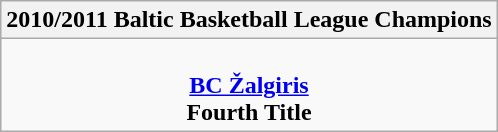<table class=wikitable style="text-align:center; margin:auto">
<tr>
<th>2010/2011 Baltic Basketball League Champions</th>
</tr>
<tr>
<td><br><strong><a href='#'>BC Žalgiris</a></strong><br><strong>Fourth Title</strong> <br></td>
</tr>
</table>
